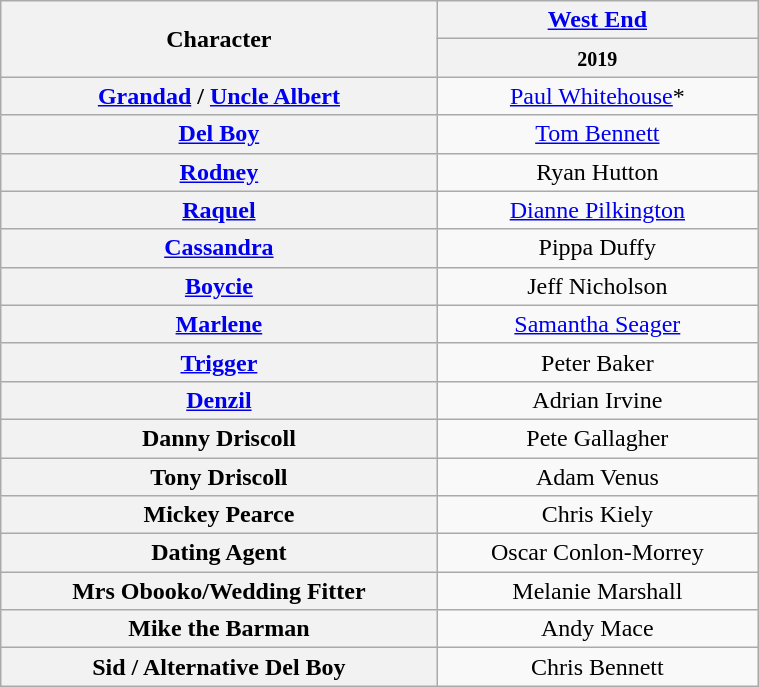<table class="wikitable" style="width:40%; text-align:center">
<tr>
<th rowspan="2">Character</th>
<th><a href='#'>West End</a></th>
</tr>
<tr>
<th><small>2019</small></th>
</tr>
<tr>
<th><strong><a href='#'>Grandad</a> / <a href='#'>Uncle Albert</a></strong></th>
<td><a href='#'>Paul Whitehouse</a>*</td>
</tr>
<tr>
<th><strong><a href='#'>Del Boy</a></strong></th>
<td><a href='#'>Tom Bennett</a></td>
</tr>
<tr>
<th><a href='#'><strong>Rodney</strong></a></th>
<td>Ryan Hutton</td>
</tr>
<tr>
<th><strong><a href='#'>Raquel</a></strong></th>
<td><a href='#'>Dianne Pilkington</a></td>
</tr>
<tr>
<th><strong><a href='#'>Cassandra</a></strong></th>
<td>Pippa Duffy</td>
</tr>
<tr>
<th><strong><a href='#'>Boycie</a></strong></th>
<td>Jeff Nicholson</td>
</tr>
<tr>
<th><a href='#'><strong>Marlene</strong></a></th>
<td><a href='#'>Samantha Seager</a></td>
</tr>
<tr>
<th><strong><a href='#'>Trigger</a></strong></th>
<td>Peter Baker</td>
</tr>
<tr>
<th><a href='#'><strong>Denzil</strong></a></th>
<td>Adrian Irvine</td>
</tr>
<tr>
<th><strong>Danny Driscoll</strong></th>
<td>Pete Gallagher</td>
</tr>
<tr>
<th><strong>Tony Driscoll</strong></th>
<td>Adam Venus</td>
</tr>
<tr>
<th><strong>Mickey Pearce</strong></th>
<td>Chris Kiely</td>
</tr>
<tr>
<th><strong>Dating Agent</strong></th>
<td>Oscar Conlon-Morrey</td>
</tr>
<tr>
<th><strong>Mrs Obooko/Wedding Fitter</strong></th>
<td>Melanie Marshall</td>
</tr>
<tr>
<th><strong>Mike the Barman</strong></th>
<td>Andy Mace</td>
</tr>
<tr>
<th><strong>Sid / Alternative Del Boy</strong></th>
<td>Chris Bennett</td>
</tr>
</table>
